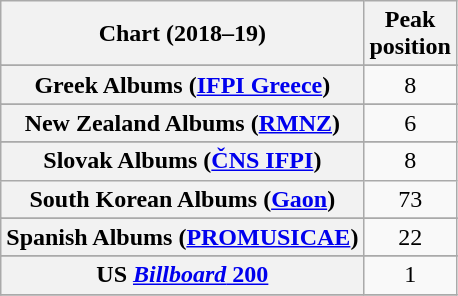<table class="wikitable sortable plainrowheaders" style="text-align:center">
<tr>
<th scope="col">Chart (2018–19)</th>
<th scope="col">Peak<br>position</th>
</tr>
<tr>
</tr>
<tr>
</tr>
<tr>
</tr>
<tr>
</tr>
<tr>
</tr>
<tr>
</tr>
<tr>
</tr>
<tr>
</tr>
<tr>
<th scope="row">Greek Albums (<a href='#'>IFPI Greece</a>)</th>
<td>8</td>
</tr>
<tr>
</tr>
<tr>
</tr>
<tr>
</tr>
<tr>
</tr>
<tr>
<th scope="row">New Zealand Albums (<a href='#'>RMNZ</a>)</th>
<td>6</td>
</tr>
<tr>
</tr>
<tr>
</tr>
<tr>
</tr>
<tr>
<th scope="row">Slovak Albums (<a href='#'>ČNS IFPI</a>)</th>
<td>8</td>
</tr>
<tr>
<th scope="row">South Korean Albums (<a href='#'>Gaon</a>)</th>
<td>73</td>
</tr>
<tr>
</tr>
<tr>
<th scope="row">Spanish Albums (<a href='#'>PROMUSICAE</a>)</th>
<td>22</td>
</tr>
<tr>
</tr>
<tr>
</tr>
<tr>
<th scope="row">US <a href='#'><em>Billboard</em> 200</a></th>
<td>1</td>
</tr>
<tr>
</tr>
</table>
